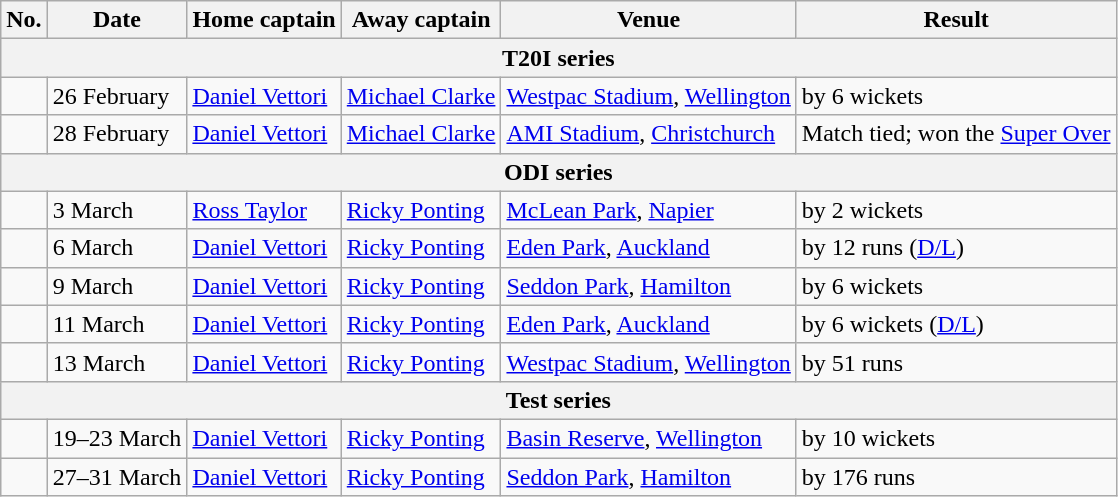<table class="wikitable">
<tr>
<th>No.</th>
<th>Date</th>
<th>Home captain</th>
<th>Away captain</th>
<th>Venue</th>
<th>Result</th>
</tr>
<tr>
<th colspan="9">T20I series</th>
</tr>
<tr>
<td></td>
<td>26 February</td>
<td><a href='#'>Daniel Vettori</a></td>
<td><a href='#'>Michael Clarke</a></td>
<td><a href='#'>Westpac Stadium</a>, <a href='#'>Wellington</a></td>
<td> by 6 wickets</td>
</tr>
<tr>
<td></td>
<td>28 February</td>
<td><a href='#'>Daniel Vettori</a></td>
<td><a href='#'>Michael Clarke</a></td>
<td><a href='#'>AMI Stadium</a>, <a href='#'>Christchurch</a></td>
<td>Match tied;  won the <a href='#'>Super Over</a></td>
</tr>
<tr>
<th colspan="9">ODI series</th>
</tr>
<tr>
<td></td>
<td>3 March</td>
<td><a href='#'>Ross Taylor</a></td>
<td><a href='#'>Ricky Ponting</a></td>
<td><a href='#'>McLean Park</a>, <a href='#'>Napier</a></td>
<td> by 2 wickets</td>
</tr>
<tr>
<td></td>
<td>6 March</td>
<td><a href='#'>Daniel Vettori</a></td>
<td><a href='#'>Ricky Ponting</a></td>
<td><a href='#'>Eden Park</a>, <a href='#'>Auckland</a></td>
<td> by 12 runs (<a href='#'>D/L</a>)</td>
</tr>
<tr>
<td></td>
<td>9 March</td>
<td><a href='#'>Daniel Vettori</a></td>
<td><a href='#'>Ricky Ponting</a></td>
<td><a href='#'>Seddon Park</a>, <a href='#'>Hamilton</a></td>
<td> by 6 wickets</td>
</tr>
<tr>
<td></td>
<td>11 March</td>
<td><a href='#'>Daniel Vettori</a></td>
<td><a href='#'>Ricky Ponting</a></td>
<td><a href='#'>Eden Park</a>, <a href='#'>Auckland</a></td>
<td> by 6 wickets (<a href='#'>D/L</a>)</td>
</tr>
<tr>
<td></td>
<td>13 March</td>
<td><a href='#'>Daniel Vettori</a></td>
<td><a href='#'>Ricky Ponting</a></td>
<td><a href='#'>Westpac Stadium</a>, <a href='#'>Wellington</a></td>
<td> by 51 runs</td>
</tr>
<tr>
<th colspan="9">Test series</th>
</tr>
<tr>
<td></td>
<td>19–23 March</td>
<td><a href='#'>Daniel Vettori</a></td>
<td><a href='#'>Ricky Ponting</a></td>
<td><a href='#'>Basin Reserve</a>, <a href='#'>Wellington</a></td>
<td> by 10 wickets</td>
</tr>
<tr>
<td></td>
<td>27–31 March</td>
<td><a href='#'>Daniel Vettori</a></td>
<td><a href='#'>Ricky Ponting</a></td>
<td><a href='#'>Seddon Park</a>, <a href='#'>Hamilton</a></td>
<td> by 176 runs</td>
</tr>
</table>
